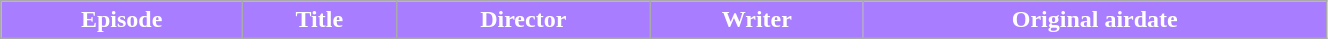<table class="wikitable plainrowheaders" style="width:70%;">
<tr style="color:#fff;">
<th style="background:#A97DFF;">Episode</th>
<th style="background:#A97DFF;">Title</th>
<th style="background:#A97DFF;">Director</th>
<th style="background:#A97DFF;">Writer</th>
<th style="background:#A97DFF;">Original airdate<br></th>
</tr>
</table>
